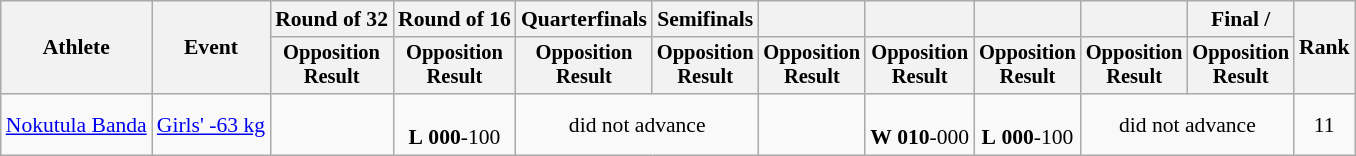<table class="wikitable" style="font-size:90%">
<tr>
<th rowspan="2">Athlete</th>
<th rowspan="2">Event</th>
<th>Round of 32</th>
<th>Round of 16</th>
<th>Quarterfinals</th>
<th>Semifinals</th>
<th></th>
<th></th>
<th></th>
<th></th>
<th>Final / </th>
<th rowspan=2>Rank</th>
</tr>
<tr style="font-size:95%">
<th>Opposition<br>Result</th>
<th>Opposition<br>Result</th>
<th>Opposition<br>Result</th>
<th>Opposition<br>Result</th>
<th>Opposition<br>Result</th>
<th>Opposition<br>Result</th>
<th>Opposition<br>Result</th>
<th>Opposition<br>Result</th>
<th>Opposition<br>Result</th>
</tr>
<tr align=center>
<td align=left><a href='#'>Nokutula Banda</a></td>
<td align=left><a href='#'>Girls' -63 kg</a></td>
<td></td>
<td><br><strong>L</strong> <strong>000</strong>-100</td>
<td colspan=2>did not advance</td>
<td></td>
<td><br><strong>W</strong> <strong>010</strong>-000</td>
<td><br><strong>L</strong> <strong>000</strong>-100</td>
<td colspan=2>did not advance</td>
<td>11</td>
</tr>
</table>
